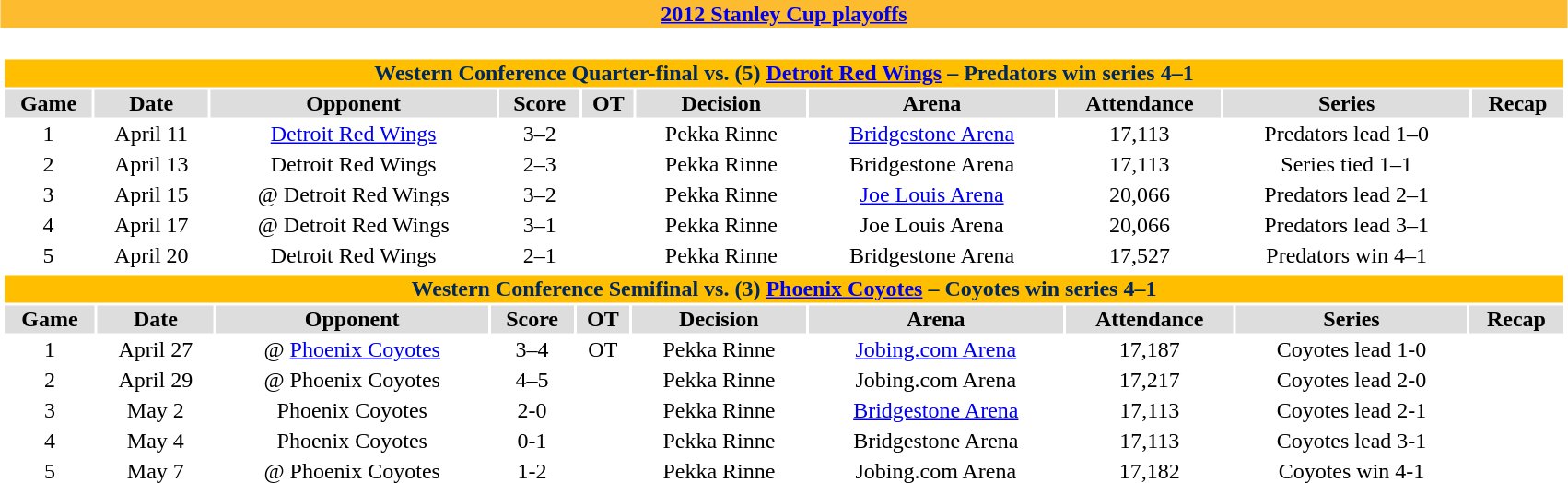<table class="toccolours"  style="width:90%; clear:both; margin:1.5em auto; text-align:center;">
<tr>
<th colspan=10 style="background:#FDBB30; color:#002D62;"><a href='#'><span>2012 Stanley Cup playoffs</span></a></th>
</tr>
<tr>
<td colspan=10><br><table class="toccolours collapsible collapsed"  style="width:100%; margin:auto;">
<tr>
<th colspan=10 style="background:#FFBF00; color:#01285D;">Western Conference Quarter-final vs. (5) <a href='#'>Detroit Red Wings</a> – Predators win series 4–1</th>
</tr>
<tr style="text-align:center; background:#ddd;">
<td><strong>Game</strong></td>
<td><strong>Date</strong></td>
<td><strong>Opponent</strong></td>
<td><strong>Score</strong></td>
<td><strong>OT</strong></td>
<td><strong>Decision</strong></td>
<td><strong>Arena</strong></td>
<td><strong>Attendance</strong></td>
<td><strong>Series</strong></td>
<td><strong>Recap</strong></td>
</tr>
<tr style="text-align:center; bgcolor="CCFFCC">
<td>1</td>
<td>April 11</td>
<td><a href='#'>Detroit Red Wings</a></td>
<td>3–2</td>
<td></td>
<td>Pekka Rinne</td>
<td><a href='#'>Bridgestone Arena</a></td>
<td>17,113</td>
<td>Predators lead 1–0</td>
<td></td>
</tr>
<tr style="text-align:center; bgcolor="FFBBBB">
<td>2</td>
<td>April 13</td>
<td>Detroit Red Wings</td>
<td>2–3</td>
<td></td>
<td>Pekka Rinne</td>
<td>Bridgestone Arena</td>
<td>17,113</td>
<td>Series tied 1–1</td>
<td></td>
</tr>
<tr style="text-align:center; bgcolor="CCFFCC">
<td>3</td>
<td>April 15</td>
<td>@ Detroit Red Wings</td>
<td>3–2</td>
<td></td>
<td>Pekka Rinne</td>
<td><a href='#'>Joe Louis Arena</a></td>
<td>20,066</td>
<td>Predators lead 2–1</td>
<td></td>
</tr>
<tr style="text-align:center; bgcolor="CCFFCC">
<td>4</td>
<td>April 17</td>
<td>@ Detroit Red Wings</td>
<td>3–1</td>
<td></td>
<td>Pekka Rinne</td>
<td>Joe Louis Arena</td>
<td>20,066</td>
<td>Predators lead 3–1</td>
<td></td>
</tr>
<tr style="text-align:center; bgcolor="CCFFCC">
<td>5</td>
<td>April 20</td>
<td>Detroit Red Wings</td>
<td>2–1</td>
<td></td>
<td>Pekka Rinne</td>
<td>Bridgestone Arena</td>
<td>17,527</td>
<td>Predators win 4–1</td>
<td></td>
</tr>
</table>
<table class="toccolours collapsible collapsed"  style="width:100%; margin:auto;">
<tr>
<th colspan=10 style="background:#FFBF00; color:#01285D;">Western Conference Semifinal vs. (3) <a href='#'>Phoenix Coyotes</a> – Coyotes win series 4–1</th>
</tr>
<tr style="text-align:center; background:#ddd;">
<td><strong>Game</strong></td>
<td><strong>Date</strong></td>
<td><strong>Opponent</strong></td>
<td><strong>Score</strong></td>
<td><strong>OT</strong></td>
<td><strong>Decision</strong></td>
<td><strong>Arena</strong></td>
<td><strong>Attendance</strong></td>
<td><strong>Series</strong></td>
<td><strong>Recap</strong></td>
</tr>
<tr style="text-align:center; bgcolor="FFBBBB">
<td>1</td>
<td>April 27</td>
<td>@ <a href='#'>Phoenix Coyotes</a></td>
<td>3–4</td>
<td>OT</td>
<td>Pekka Rinne</td>
<td><a href='#'>Jobing.com Arena</a></td>
<td>17,187</td>
<td>Coyotes lead 1-0</td>
<td></td>
</tr>
<tr style="text-align:center; bgcolor="FFBBBB">
<td>2</td>
<td>April 29</td>
<td>@ Phoenix Coyotes</td>
<td>4–5</td>
<td></td>
<td>Pekka Rinne</td>
<td>Jobing.com Arena</td>
<td>17,217</td>
<td>Coyotes lead 2-0</td>
<td></td>
</tr>
<tr style="text-align:center; bgcolor="CCFFCC">
<td>3</td>
<td>May 2</td>
<td>Phoenix Coyotes</td>
<td>2-0</td>
<td></td>
<td>Pekka Rinne</td>
<td><a href='#'>Bridgestone Arena</a></td>
<td>17,113</td>
<td>Coyotes lead 2-1</td>
<td></td>
</tr>
<tr style="text-align:center; bgcolor="FFBBBB">
<td>4</td>
<td>May 4</td>
<td>Phoenix Coyotes</td>
<td>0-1</td>
<td></td>
<td>Pekka Rinne</td>
<td>Bridgestone Arena</td>
<td>17,113</td>
<td>Coyotes lead 3-1</td>
<td></td>
</tr>
<tr style="text-align:center; bgcolor="FFBBBB">
<td>5</td>
<td>May 7</td>
<td>@ Phoenix Coyotes</td>
<td>1-2</td>
<td></td>
<td>Pekka Rinne</td>
<td>Jobing.com Arena</td>
<td>17,182</td>
<td>Coyotes win 4-1</td>
<td></td>
</tr>
</table>
</td>
</tr>
</table>
